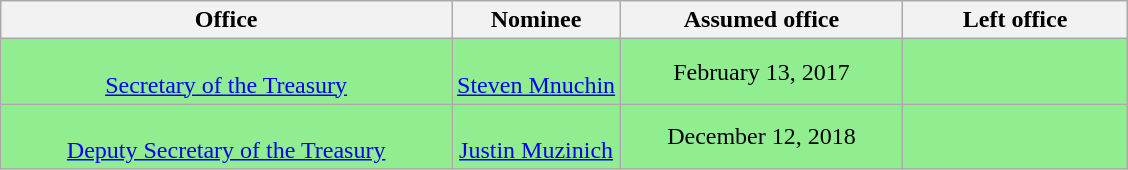<table class="wikitable sortable" style="text-align:center">
<tr>
<th style="width:40%;">Office</th>
<th style="width:15%;">Nominee</th>
<th style="width:25%;" data-sort- type="date">Assumed office</th>
<th style="width:20%;" data-sort- type="date">Left office</th>
</tr>
<tr style="background:lightgreen;">
<td><br><a href='#'>Secretary of the Treasury</a></td>
<td><br><a href='#'>Steven Mnuchin</a></td>
<td>February 13, 2017<br></td>
<td></td>
</tr>
<tr style="background:lightgreen;">
<td><br><a href='#'>Deputy Secretary of the Treasury</a></td>
<td><br><a href='#'>Justin Muzinich</a></td>
<td>December 12, 2018<br></td>
<td></td>
</tr>
</table>
